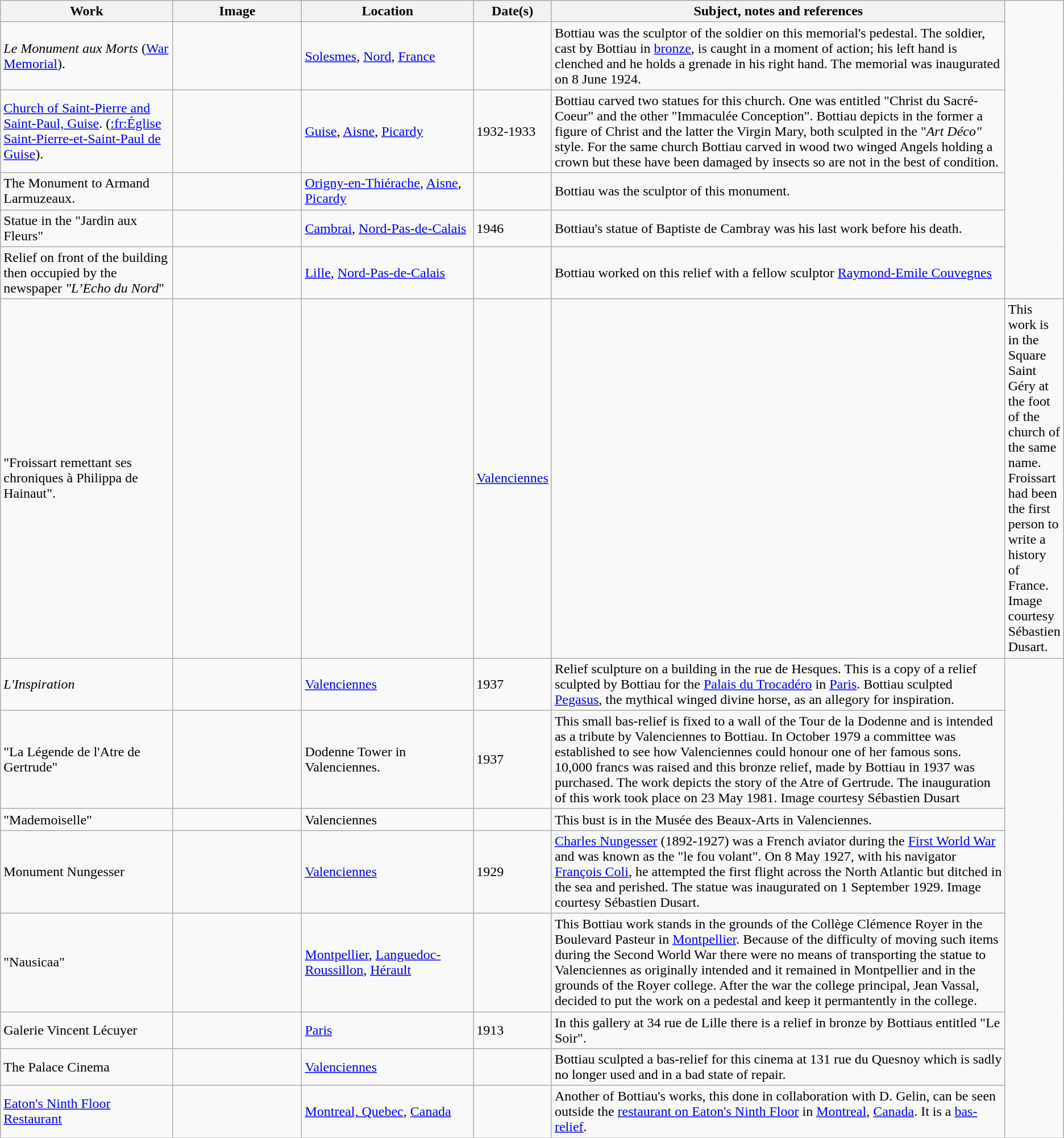<table class="wikitable sortable">
<tr>
<th style="width:200px">Work</th>
<th style="width:150px" class="sortable">Image</th>
<th style="width:200px">Location</th>
<th style="width:60px">Date(s)</th>
<th style="width:550px" class="unsortable">Subject, notes and references</th>
</tr>
<tr>
<td><em>Le Monument aux Morts</em> (<a href='#'>War Memorial</a>).</td>
<td></td>
<td><a href='#'>Solesmes</a>, <a href='#'>Nord</a>, <a href='#'>France</a></td>
<td></td>
<td>Bottiau was the sculptor of the soldier on this memorial's pedestal. The soldier, cast by Bottiau in <a href='#'>bronze</a>, is caught in a moment of action; his left hand is clenched and he holds a grenade in his right hand. The memorial was inaugurated on 8 June 1924.</td>
</tr>
<tr>
<td><a href='#'>Church of Saint-Pierre and Saint-Paul, Guise</a>. (<a href='#'>:fr:Église Saint-Pierre-et-Saint-Paul de Guise</a>).</td>
<td></td>
<td><a href='#'>Guise</a>, <a href='#'>Aisne</a>, <a href='#'>Picardy</a></td>
<td>1932-1933</td>
<td>Bottiau carved two statues for this church. One was entitled "Christ du Sacré-Coeur" and the other "Immaculée Conception". Bottiau depicts in the former a figure of Christ and the latter the Virgin Mary, both sculpted in the "<em>Art Déco"</em> style. For the same church Bottiau carved in wood two winged Angels holding a crown but these have been damaged by insects so are not in the best of condition.</td>
</tr>
<tr>
<td>The Monument to Armand Larmuzeaux.</td>
<td></td>
<td><a href='#'>Origny-en-Thiérache</a>, <a href='#'>Aisne</a>, <a href='#'>Picardy</a></td>
<td></td>
<td>Bottiau was the sculptor of this monument.</td>
</tr>
<tr>
<td>Statue in the "Jardin aux Fleurs"</td>
<td></td>
<td><a href='#'>Cambrai</a>, <a href='#'>Nord-Pas-de-Calais</a></td>
<td>1946</td>
<td>Bottiau's statue of Baptiste de Cambray was his last work before his death.</td>
</tr>
<tr>
<td>Relief on front of the building then occupied by the newspaper <em>"L’Echo du Nord</em>"</td>
<td></td>
<td><a href='#'>Lille</a>, <a href='#'>Nord-Pas-de-Calais</a></td>
<td></td>
<td>Bottiau worked on this relief with a fellow sculptor <a href='#'>Raymond-Emile Couvegnes</a></td>
</tr>
<tr>
<td>"Froissart remettant ses chroniques à Philippa de Hainaut".</td>
<td></td>
<td></td>
<td><a href='#'>Valenciennes</a></td>
<td></td>
<td>This work is in the Square Saint Géry at the foot of the church of the same name. Froissart had been the first person to write a history of France. Image courtesy Sébastien Dusart.</td>
</tr>
<tr>
<td><em>L'Inspiration</em></td>
<td></td>
<td><a href='#'>Valenciennes</a></td>
<td>1937</td>
<td>Relief sculpture on a building in the rue de Hesques. This is a copy of a relief sculpted by Bottiau for the <a href='#'>Palais du Trocadéro</a> in <a href='#'>Paris</a>. Bottiau sculpted <a href='#'>Pegasus</a>, the mythical winged divine horse, as an allegory for inspiration.</td>
</tr>
<tr>
<td>"La Légende de l'Atre de Gertrude"</td>
<td></td>
<td>Dodenne Tower in Valenciennes.</td>
<td>1937</td>
<td>This small bas-relief is fixed to a wall of the Tour de la Dodenne and is intended as a tribute by Valenciennes to Bottiau. In October 1979 a committee was established to see how Valenciennes could honour one of her famous sons. 10,000 francs was raised and this bronze relief, made by Bottiau in 1937 was purchased. The work depicts the story of the Atre of Gertrude. The inauguration of this work took place on 23 May 1981. Image courtesy Sébastien Dusart</td>
</tr>
<tr>
<td>"Mademoiselle"</td>
<td></td>
<td>Valenciennes</td>
<td></td>
<td>This bust is in the Musée des Beaux-Arts in Valenciennes.</td>
</tr>
<tr>
<td>Monument Nungesser</td>
<td></td>
<td><a href='#'>Valenciennes</a></td>
<td>1929</td>
<td><a href='#'>Charles Nungesser</a> (1892-1927) was a French aviator during the <a href='#'>First World War</a> and was known as the "le fou volant".  On 8 May 1927, with his navigator <a href='#'>François Coli</a>, he attempted the first flight across the North Atlantic but ditched in the sea and perished. The statue was inaugurated on 1 September 1929. Image courtesy Sébastien Dusart.</td>
</tr>
<tr>
<td>"Nausicaa"</td>
<td></td>
<td><a href='#'>Montpellier</a>, <a href='#'>Languedoc-Roussillon</a>, <a href='#'>Hérault</a></td>
<td></td>
<td>This Bottiau work stands in the grounds of the Collège Clémence Royer in the Boulevard Pasteur in <a href='#'>Montpellier</a>. Because of the difficulty of moving such items during the Second World War there were no means of transporting the statue to Valenciennes as originally intended and it remained in Montpellier and in the grounds of the Royer college. After the war the college principal, Jean Vassal, decided to put the work on a pedestal and keep it permantently in the college.</td>
</tr>
<tr>
<td>Galerie Vincent Lécuyer</td>
<td></td>
<td><a href='#'>Paris</a></td>
<td>1913</td>
<td>In this gallery at 34 rue de Lille there is a relief in bronze by Bottiaus entitled "Le Soir".</td>
</tr>
<tr>
<td>The Palace Cinema</td>
<td></td>
<td><a href='#'>Valenciennes</a></td>
<td></td>
<td>Bottiau sculpted a bas-relief for this cinema at 131 rue du Quesnoy which is sadly no longer used and in a bad state of repair.</td>
</tr>
<tr>
<td><a href='#'>Eaton's Ninth Floor Restaurant</a></td>
<td></td>
<td><a href='#'>Montreal, Quebec</a>, <a href='#'>Canada</a></td>
<td></td>
<td>Another of Bottiau's works, this done in collaboration with D. Gelin, can be seen outside the <a href='#'>restaurant on Eaton's Ninth Floor</a> in <a href='#'>Montreal</a>, <a href='#'>Canada</a>. It is a <a href='#'>bas-relief</a>.</td>
</tr>
</table>
